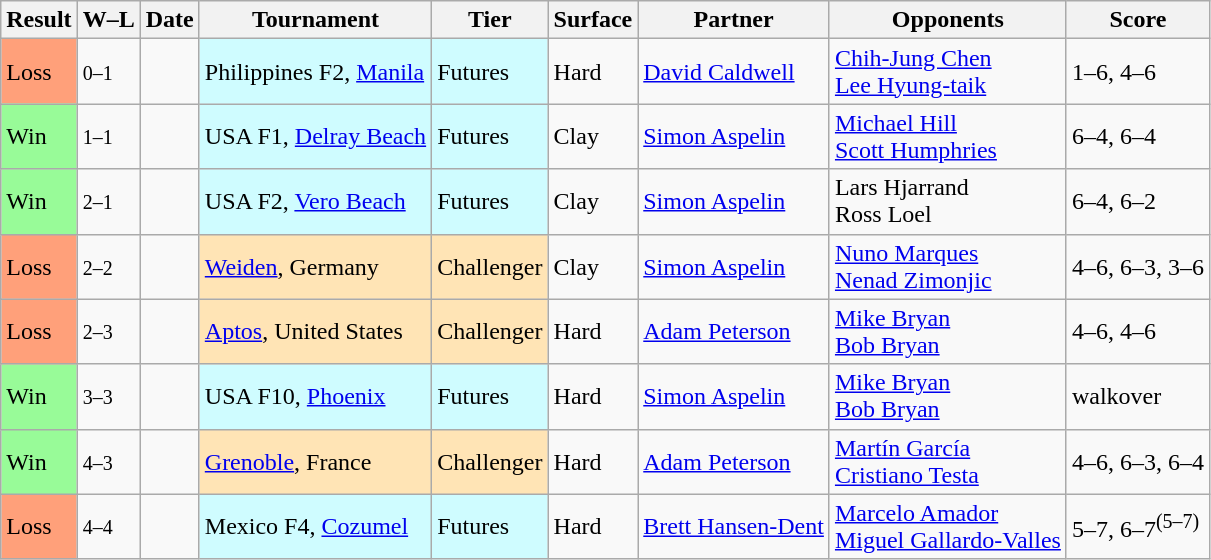<table class="sortable wikitable">
<tr>
<th>Result</th>
<th class="unsortable">W–L</th>
<th>Date</th>
<th>Tournament</th>
<th>Tier</th>
<th>Surface</th>
<th>Partner</th>
<th>Opponents</th>
<th class="unsortable">Score</th>
</tr>
<tr>
<td style="background:#ffa07a;">Loss</td>
<td><small>0–1</small></td>
<td></td>
<td style="background:#cffcff;">Philippines F2, <a href='#'>Manila</a></td>
<td style="background:#cffcff;">Futures</td>
<td>Hard</td>
<td> <a href='#'>David Caldwell</a></td>
<td> <a href='#'>Chih-Jung Chen</a> <br>  <a href='#'>Lee Hyung-taik</a></td>
<td>1–6, 4–6</td>
</tr>
<tr>
<td style="background:#98fb98;">Win</td>
<td><small>1–1</small></td>
<td></td>
<td style="background:#cffcff;">USA F1, <a href='#'>Delray Beach</a></td>
<td style="background:#cffcff;">Futures</td>
<td>Clay</td>
<td> <a href='#'>Simon Aspelin</a></td>
<td> <a href='#'>Michael Hill</a> <br>  <a href='#'>Scott Humphries</a></td>
<td>6–4, 6–4</td>
</tr>
<tr>
<td style="background:#98fb98;">Win</td>
<td><small>2–1</small></td>
<td></td>
<td style="background:#cffcff;">USA F2, <a href='#'>Vero Beach</a></td>
<td style="background:#cffcff;">Futures</td>
<td>Clay</td>
<td> <a href='#'>Simon Aspelin</a></td>
<td> Lars Hjarrand <br>  Ross Loel</td>
<td>6–4, 6–2</td>
</tr>
<tr>
<td style="background:#ffa07a;">Loss</td>
<td><small>2–2</small></td>
<td></td>
<td style="background:moccasin;"><a href='#'>Weiden</a>, Germany</td>
<td style="background:moccasin;">Challenger</td>
<td>Clay</td>
<td> <a href='#'>Simon Aspelin</a></td>
<td> <a href='#'>Nuno Marques</a> <br>  <a href='#'>Nenad Zimonjic</a></td>
<td>4–6, 6–3, 3–6</td>
</tr>
<tr>
<td style="background:#ffa07a;">Loss</td>
<td><small>2–3</small></td>
<td></td>
<td style="background:moccasin;"><a href='#'>Aptos</a>, United States</td>
<td style="background:moccasin;">Challenger</td>
<td>Hard</td>
<td> <a href='#'>Adam Peterson</a></td>
<td> <a href='#'>Mike Bryan</a> <br>  <a href='#'>Bob Bryan</a></td>
<td>4–6, 4–6</td>
</tr>
<tr>
<td style="background:#98fb98;">Win</td>
<td><small>3–3</small></td>
<td></td>
<td style="background:#cffcff;">USA F10, <a href='#'>Phoenix</a></td>
<td style="background:#cffcff;">Futures</td>
<td>Hard</td>
<td> <a href='#'>Simon Aspelin</a></td>
<td> <a href='#'>Mike Bryan</a> <br>  <a href='#'>Bob Bryan</a></td>
<td>walkover</td>
</tr>
<tr>
<td style="background:#98fb98;">Win</td>
<td><small>4–3</small></td>
<td></td>
<td style="background:moccasin;"><a href='#'>Grenoble</a>, France</td>
<td style="background:moccasin;">Challenger</td>
<td>Hard</td>
<td> <a href='#'>Adam Peterson</a></td>
<td> <a href='#'>Martín García</a> <br>  <a href='#'>Cristiano Testa</a></td>
<td>4–6, 6–3, 6–4</td>
</tr>
<tr>
<td style="background:#ffa07a;">Loss</td>
<td><small>4–4</small></td>
<td></td>
<td style="background:#cffcff;">Mexico F4, <a href='#'>Cozumel</a></td>
<td style="background:#cffcff;">Futures</td>
<td>Hard</td>
<td> <a href='#'>Brett Hansen-Dent</a></td>
<td> <a href='#'>Marcelo Amador</a> <br>  <a href='#'>Miguel Gallardo-Valles</a></td>
<td>5–7, 6–7<sup>(5–7)</sup></td>
</tr>
</table>
